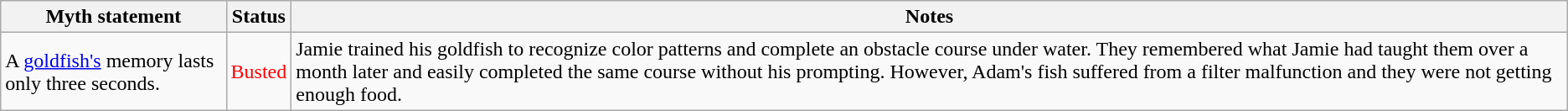<table class="wikitable plainrowheaders">
<tr>
<th>Myth statement</th>
<th>Status</th>
<th>Notes</th>
</tr>
<tr>
<td>A <a href='#'>goldfish's</a> memory lasts only three seconds.</td>
<td style="color:red">Busted</td>
<td>Jamie trained his goldfish to recognize color patterns and complete an obstacle course under water. They remembered what Jamie had taught them over a month later and easily completed the same course without his prompting. However, Adam's fish suffered from a filter malfunction and they were not getting enough food.</td>
</tr>
</table>
